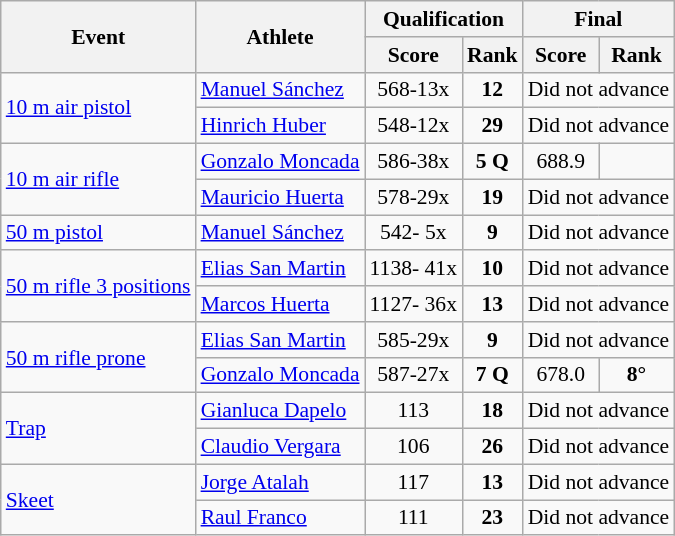<table class="wikitable" style="font-size:90%">
<tr>
<th rowspan="2">Event</th>
<th rowspan="2">Athlete</th>
<th colspan="2">Qualification</th>
<th colspan="2">Final</th>
</tr>
<tr>
<th>Score</th>
<th>Rank</th>
<th>Score</th>
<th>Rank</th>
</tr>
<tr>
<td rowspan=2><a href='#'>10 m air pistol</a></td>
<td><a href='#'>Manuel Sánchez</a></td>
<td align=center>568-13x</td>
<td align=center><strong>12</strong></td>
<td align=center colspan=2>Did not advance</td>
</tr>
<tr>
<td><a href='#'>Hinrich Huber</a></td>
<td align=center>548-12x</td>
<td align=center><strong>29</strong></td>
<td align=center colspan=2>Did not advance</td>
</tr>
<tr>
<td rowspan=2><a href='#'>10 m air rifle</a></td>
<td><a href='#'>Gonzalo Moncada</a></td>
<td align=center>586-38x</td>
<td align=center><strong>5 Q</strong></td>
<td align=center>688.9</td>
<td align=center></td>
</tr>
<tr>
<td><a href='#'>Mauricio Huerta</a></td>
<td align=center>578-29x</td>
<td align=center><strong>19</strong></td>
<td align=center colspan=2>Did not advance</td>
</tr>
<tr>
<td><a href='#'>50 m pistol</a></td>
<td><a href='#'>Manuel Sánchez</a></td>
<td align=center>542- 5x</td>
<td align=center><strong>9</strong></td>
<td align=center colspan=2>Did not advance</td>
</tr>
<tr>
<td rowspan=2><a href='#'>50 m rifle 3 positions</a></td>
<td><a href='#'>Elias San Martin</a></td>
<td align=center>1138- 41x</td>
<td align=center><strong>10</strong></td>
<td align=center colspan=2>Did not advance</td>
</tr>
<tr>
<td><a href='#'>Marcos Huerta</a></td>
<td align=center>1127- 36x</td>
<td align=center><strong>13</strong></td>
<td align=center colspan=2>Did not advance</td>
</tr>
<tr>
<td rowspan=2><a href='#'>50 m rifle prone</a></td>
<td><a href='#'>Elias San Martin</a></td>
<td align=center>585-29x</td>
<td align=center><strong>9</strong></td>
<td align=center colspan=2>Did not advance</td>
</tr>
<tr>
<td><a href='#'>Gonzalo Moncada</a></td>
<td align=center>587-27x</td>
<td align=center><strong>7 Q</strong></td>
<td align=center>678.0</td>
<td align=center colspan=2><strong>8°</strong></td>
</tr>
<tr>
<td rowspan=2><a href='#'>Trap</a></td>
<td><a href='#'>Gianluca Dapelo</a></td>
<td align=center>113</td>
<td align=center><strong>18</strong></td>
<td align=center colspan=2>Did not advance</td>
</tr>
<tr>
<td><a href='#'>Claudio Vergara</a></td>
<td align=center>106</td>
<td align=center><strong>26</strong></td>
<td align=center colspan=2>Did not advance</td>
</tr>
<tr>
<td rowspan=2><a href='#'>Skeet</a></td>
<td><a href='#'>Jorge Atalah</a></td>
<td align=center>117</td>
<td align=center><strong>13</strong></td>
<td align=center colspan=2>Did not advance</td>
</tr>
<tr>
<td><a href='#'>Raul Franco</a></td>
<td align=center>111</td>
<td align=center><strong>23</strong></td>
<td align=center colspan=2>Did not advance</td>
</tr>
</table>
